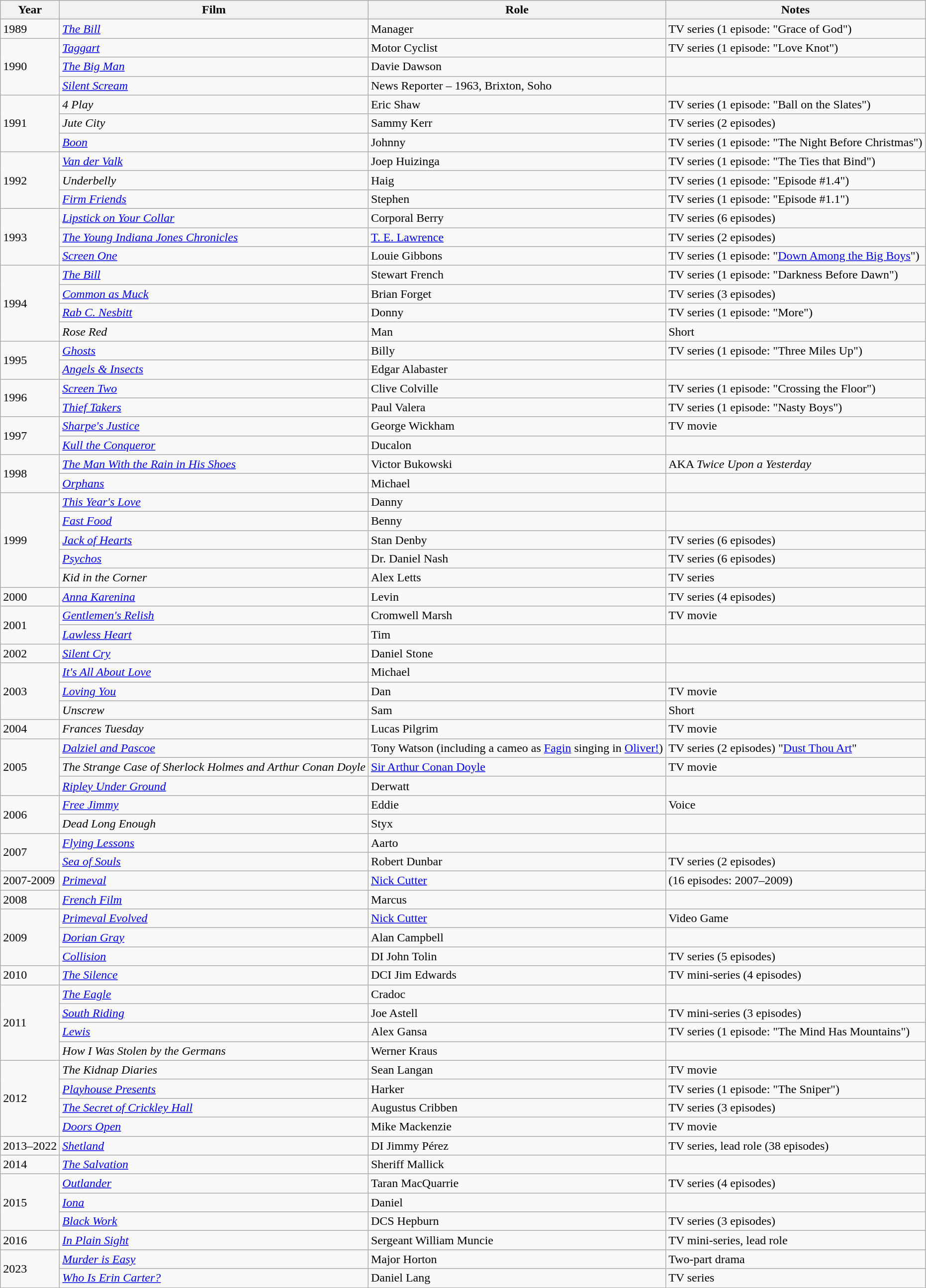<table class="wikitable">
<tr>
<th>Year</th>
<th>Film</th>
<th>Role</th>
<th>Notes</th>
</tr>
<tr>
<td rowspan="1">1989</td>
<td><em><a href='#'>The Bill</a></em></td>
<td>Manager</td>
<td>TV series (1 episode: "Grace of God")</td>
</tr>
<tr>
<td rowspan="3">1990</td>
<td><em><a href='#'>Taggart</a></em></td>
<td>Motor Cyclist</td>
<td>TV series (1 episode: "Love Knot")</td>
</tr>
<tr>
<td><em><a href='#'>The Big Man</a></em></td>
<td>Davie Dawson</td>
<td></td>
</tr>
<tr>
<td><a href='#'><em>Silent Scream</em></a></td>
<td>News Reporter – 1963, Brixton, Soho</td>
<td></td>
</tr>
<tr>
<td rowspan="3">1991</td>
<td><em>4 Play</em></td>
<td>Eric Shaw</td>
<td>TV series (1 episode: "Ball on the Slates")</td>
</tr>
<tr>
<td><em>Jute City</em></td>
<td>Sammy Kerr</td>
<td>TV series (2 episodes)</td>
</tr>
<tr>
<td><a href='#'><em>Boon</em></a></td>
<td>Johnny</td>
<td>TV series (1 episode: "The Night Before Christmas")</td>
</tr>
<tr>
<td rowspan="3">1992</td>
<td><em><a href='#'>Van der Valk</a></em></td>
<td>Joep Huizinga</td>
<td>TV series (1 episode: "The Ties that Bind")</td>
</tr>
<tr>
<td><em>Underbelly</em></td>
<td>Haig</td>
<td>TV series (1 episode: "Episode #1.4")</td>
</tr>
<tr>
<td><em><a href='#'>Firm Friends</a></em></td>
<td>Stephen</td>
<td>TV series (1 episode: "Episode #1.1")</td>
</tr>
<tr>
<td rowspan="3">1993</td>
<td><a href='#'><em>Lipstick on Your Collar</em></a></td>
<td>Corporal Berry</td>
<td>TV series (6 episodes)</td>
</tr>
<tr>
<td><em><a href='#'>The Young Indiana Jones Chronicles</a></em></td>
<td><a href='#'>T. E. Lawrence</a></td>
<td>TV series (2 episodes)</td>
</tr>
<tr>
<td><em><a href='#'>Screen One</a></em></td>
<td>Louie Gibbons</td>
<td>TV series (1 episode: "<a href='#'>Down Among the Big Boys</a>")</td>
</tr>
<tr>
<td rowspan="4">1994</td>
<td><em><a href='#'>The Bill</a></em></td>
<td>Stewart French</td>
<td>TV series (1 episode: "Darkness Before Dawn")</td>
</tr>
<tr>
<td><a href='#'><em>Common as Muck</em></a></td>
<td>Brian Forget</td>
<td>TV series (3 episodes)</td>
</tr>
<tr>
<td><em><a href='#'>Rab C. Nesbitt</a></em></td>
<td>Donny</td>
<td>TV series (1 episode: "More")</td>
</tr>
<tr>
<td><em>Rose Red</em></td>
<td>Man</td>
<td>Short</td>
</tr>
<tr>
<td rowspan="2">1995</td>
<td><a href='#'><em>Ghosts</em></a></td>
<td>Billy</td>
<td>TV series (1 episode: "Three Miles Up")</td>
</tr>
<tr>
<td><em><a href='#'>Angels & Insects</a></em></td>
<td>Edgar Alabaster</td>
<td></td>
</tr>
<tr>
<td rowspan="2">1996</td>
<td><em><a href='#'>Screen Two</a></em></td>
<td>Clive Colville</td>
<td>TV series (1 episode: "Crossing the Floor")</td>
</tr>
<tr>
<td><em><a href='#'>Thief Takers</a></em></td>
<td>Paul Valera</td>
<td>TV series (1 episode: "Nasty Boys")</td>
</tr>
<tr>
<td rowspan="2">1997</td>
<td><em><a href='#'>Sharpe's Justice</a></em></td>
<td>George Wickham</td>
<td>TV movie</td>
</tr>
<tr>
<td><em><a href='#'>Kull the Conqueror</a></em></td>
<td>Ducalon</td>
<td></td>
</tr>
<tr>
<td rowspan="2">1998</td>
<td><a href='#'><em>The Man With the Rain in His Shoes</em></a></td>
<td>Victor Bukowski</td>
<td>AKA <em>Twice Upon a Yesterday</em></td>
</tr>
<tr>
<td><a href='#'><em>Orphans</em></a></td>
<td>Michael</td>
<td></td>
</tr>
<tr>
<td rowspan="5">1999</td>
<td><a href='#'><em>This Year's Love</em></a></td>
<td>Danny</td>
<td></td>
</tr>
<tr>
<td><a href='#'><em>Fast Food</em></a></td>
<td>Benny</td>
<td></td>
</tr>
<tr>
<td><a href='#'><em>Jack of Hearts</em></a></td>
<td>Stan Denby</td>
<td>TV series (6 episodes)</td>
</tr>
<tr>
<td><a href='#'><em>Psychos</em></a></td>
<td>Dr. Daniel Nash</td>
<td>TV series (6 episodes)</td>
</tr>
<tr>
<td><em>Kid in the Corner</em></td>
<td>Alex Letts</td>
<td>TV series</td>
</tr>
<tr>
<td rowspan="1">2000</td>
<td><a href='#'><em>Anna Karenina</em></a></td>
<td>Levin</td>
<td>TV series (4 episodes)</td>
</tr>
<tr>
<td rowspan="2">2001</td>
<td><a href='#'><em>Gentlemen's Relish</em></a></td>
<td>Cromwell Marsh</td>
<td>TV movie</td>
</tr>
<tr>
<td><em><a href='#'>Lawless Heart</a></em></td>
<td>Tim</td>
<td></td>
</tr>
<tr>
<td rowspan="1">2002</td>
<td><a href='#'><em>Silent Cry</em></a></td>
<td>Daniel Stone</td>
<td></td>
</tr>
<tr>
<td rowspan="3">2003</td>
<td><em><a href='#'>It's All About Love</a></em></td>
<td>Michael</td>
<td></td>
</tr>
<tr>
<td><em><a href='#'>Loving You</a></em></td>
<td>Dan</td>
<td>TV movie</td>
</tr>
<tr>
<td><em>Unscrew</em></td>
<td>Sam</td>
<td>Short</td>
</tr>
<tr>
<td rowspan="1">2004</td>
<td><em>Frances Tuesday</em></td>
<td>Lucas Pilgrim</td>
<td>TV movie</td>
</tr>
<tr>
<td rowspan="3">2005</td>
<td><a href='#'><em>Dalziel and Pascoe</em></a></td>
<td>Tony Watson (including a cameo as <a href='#'>Fagin</a> singing in <a href='#'>Oliver!</a>)</td>
<td>TV series (2 episodes) "<a href='#'>Dust Thou Art</a>"</td>
</tr>
<tr>
<td><em>The Strange Case of Sherlock Holmes and Arthur Conan Doyle</em></td>
<td><a href='#'>Sir Arthur Conan Doyle</a></td>
<td>TV movie</td>
</tr>
<tr>
<td><a href='#'><em>Ripley Under Ground</em></a></td>
<td>Derwatt</td>
<td></td>
</tr>
<tr>
<td rowspan="2">2006</td>
<td><em><a href='#'>Free Jimmy</a></em></td>
<td>Eddie</td>
<td>Voice</td>
</tr>
<tr>
<td><em>Dead Long Enough</em></td>
<td>Styx</td>
<td></td>
</tr>
<tr>
<td rowspan="2">2007</td>
<td><em><a href='#'>Flying Lessons</a></em></td>
<td>Aarto</td>
<td></td>
</tr>
<tr>
<td><em><a href='#'>Sea of Souls</a></em></td>
<td>Robert Dunbar</td>
<td>TV series (2 episodes)</td>
</tr>
<tr>
<td rowspan="1">2007-2009</td>
<td><em><a href='#'>Primeval</a></em></td>
<td><a href='#'>Nick Cutter</a></td>
<td>(16 episodes: 2007–2009)</td>
</tr>
<tr>
<td rowspan="1">2008</td>
<td><em><a href='#'>French Film</a></em></td>
<td>Marcus</td>
<td></td>
</tr>
<tr>
<td rowspan="3">2009</td>
<td><em><a href='#'>Primeval Evolved</a></em></td>
<td><a href='#'>Nick Cutter</a></td>
<td>Video Game</td>
</tr>
<tr>
<td><a href='#'><em>Dorian Gray</em></a></td>
<td>Alan Campbell</td>
<td></td>
</tr>
<tr>
<td><a href='#'><em>Collision</em></a></td>
<td>DI John Tolin</td>
<td>TV series (5 episodes)</td>
</tr>
<tr>
<td rowspan="1">2010</td>
<td><a href='#'><em>The Silence</em></a></td>
<td>DCI Jim Edwards</td>
<td>TV mini-series (4 episodes)</td>
</tr>
<tr>
<td rowspan="4">2011</td>
<td><a href='#'><em>The Eagle</em></a></td>
<td>Cradoc</td>
<td></td>
</tr>
<tr>
<td><a href='#'><em>South Riding</em></a></td>
<td>Joe Astell</td>
<td>TV mini-series (3 episodes)</td>
</tr>
<tr>
<td><a href='#'><em>Lewis</em></a></td>
<td>Alex Gansa</td>
<td>TV series (1 episode: "The Mind Has Mountains")</td>
</tr>
<tr>
<td><em>How I Was Stolen by the Germans</em></td>
<td>Werner Kraus</td>
<td></td>
</tr>
<tr>
<td rowspan="4">2012</td>
<td><em>The Kidnap Diaries</em></td>
<td>Sean Langan</td>
<td>TV movie</td>
</tr>
<tr>
<td><em><a href='#'>Playhouse Presents</a></em></td>
<td>Harker</td>
<td>TV series (1 episode: "The Sniper")</td>
</tr>
<tr>
<td><a href='#'><em>The Secret of Crickley Hall</em></a></td>
<td>Augustus Cribben</td>
<td>TV series (3 episodes)</td>
</tr>
<tr>
<td><a href='#'><em>Doors Open</em></a></td>
<td>Mike Mackenzie</td>
<td>TV movie</td>
</tr>
<tr>
<td rowspan="1">2013–2022</td>
<td><a href='#'><em>Shetland</em></a></td>
<td>DI Jimmy Pérez</td>
<td>TV series, lead role (38 episodes)</td>
</tr>
<tr>
<td rowspan="1">2014</td>
<td><a href='#'><em>The Salvation</em></a></td>
<td>Sheriff Mallick</td>
<td></td>
</tr>
<tr>
<td rowspan="3">2015</td>
<td><a href='#'><em>Outlander</em></a></td>
<td>Taran MacQuarrie</td>
<td>TV series (4 episodes)</td>
</tr>
<tr>
<td><a href='#'><em>Iona</em></a></td>
<td>Daniel</td>
<td></td>
</tr>
<tr>
<td><em><a href='#'>Black Work</a></em></td>
<td>DCS Hepburn</td>
<td>TV series (3 episodes)</td>
</tr>
<tr>
<td rowspan="1">2016</td>
<td><a href='#'><em>In Plain Sight</em></a></td>
<td>Sergeant William Muncie</td>
<td>TV mini-series, lead role</td>
</tr>
<tr>
<td rowspan="2">2023</td>
<td><em><a href='#'>Murder is Easy</a></em></td>
<td>Major Horton</td>
<td>Two-part drama</td>
</tr>
<tr>
<td><em><a href='#'>Who Is Erin Carter?</a></em></td>
<td>Daniel Lang</td>
<td>TV series</td>
</tr>
</table>
